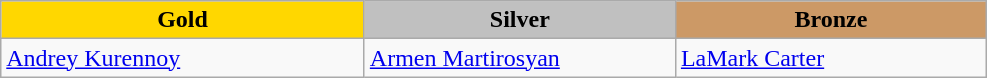<table class="wikitable" style="text-align:left">
<tr align="center">
<td width=235 bgcolor=gold><strong>Gold</strong></td>
<td width=200 bgcolor=silver><strong>Silver</strong></td>
<td width=200 bgcolor=CC9966><strong>Bronze</strong></td>
</tr>
<tr>
<td><a href='#'>Andrey Kurennoy</a><br><em></em></td>
<td><a href='#'>Armen Martirosyan</a><br><em></em></td>
<td><a href='#'>LaMark Carter</a><br><em></em></td>
</tr>
</table>
